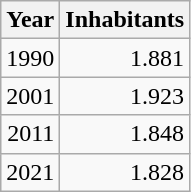<table cellspacing="0" cellpadding="0">
<tr>
<td valign="top"><br><table class="wikitable sortable zebra hintergrundfarbe5">
<tr>
<th>Year</th>
<th>Inhabitants</th>
</tr>
<tr align="right">
<td>1990</td>
<td>1.881</td>
</tr>
<tr align="right">
<td>2001</td>
<td>1.923</td>
</tr>
<tr align="right">
<td>2011</td>
<td>1.848</td>
</tr>
<tr align="right">
<td>2021</td>
<td>1.828</td>
</tr>
</table>
</td>
</tr>
</table>
